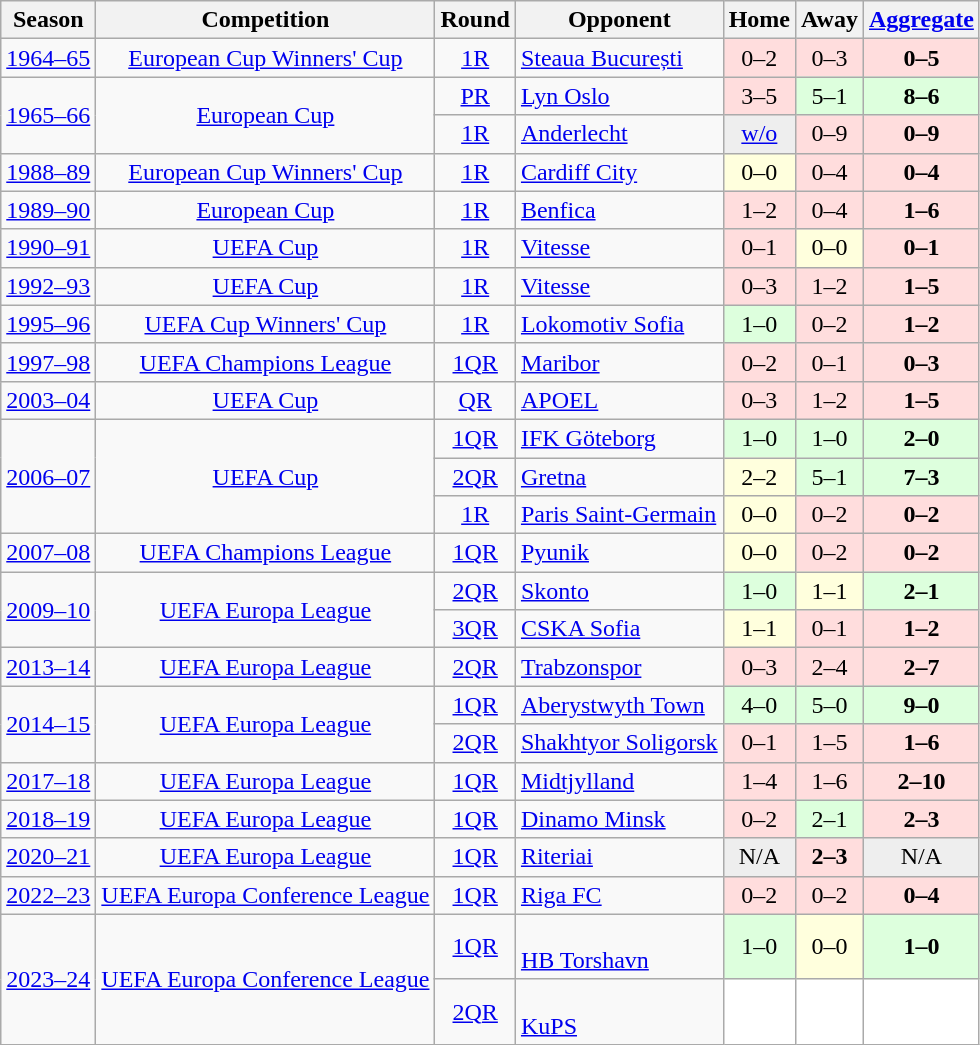<table class="wikitable" style="font-size:100%; text-align: center;">
<tr>
<th>Season</th>
<th>Competition</th>
<th>Round</th>
<th>Opponent</th>
<th>Home</th>
<th>Away</th>
<th><a href='#'>Aggregate</a></th>
</tr>
<tr>
<td><a href='#'>1964–65</a></td>
<td><a href='#'>European Cup Winners' Cup</a></td>
<td><a href='#'>1R</a></td>
<td align="left"> <a href='#'>Steaua București</a></td>
<td bgcolor="#ffdddd" style="text-align:center;">0–2</td>
<td bgcolor="#ffdddd" style="text-align:center;">0–3</td>
<td bgcolor="#ffdddd" style="text-align:center;"><strong>0–5</strong></td>
</tr>
<tr>
<td rowspan=2><a href='#'>1965–66</a></td>
<td rowspan=2><a href='#'>European Cup</a></td>
<td><a href='#'>PR</a></td>
<td align="left"> <a href='#'>Lyn Oslo</a></td>
<td bgcolor="#ffdddd" style="text-align:center;">3–5</td>
<td bgcolor="#ddffdd" style="text-align:center;">5–1</td>
<td bgcolor="#ddffdd" style="text-align:center;"><strong>8–6</strong></td>
</tr>
<tr>
<td><a href='#'>1R</a></td>
<td align="left"> <a href='#'>Anderlecht</a></td>
<td bgcolor="#eeeeee"><a href='#'>w/o</a></td>
<td bgcolor="#ffdddd" style="text-align:center;">0–9</td>
<td bgcolor="#ffdddd" style="text-align:center;"><strong>0–9</strong></td>
</tr>
<tr>
<td><a href='#'>1988–89</a></td>
<td><a href='#'>European Cup Winners' Cup</a></td>
<td><a href='#'>1R</a></td>
<td align="left"> <a href='#'>Cardiff City</a></td>
<td bgcolor="#ffffdd" style="text-align:center;">0–0</td>
<td bgcolor="#ffdddd" style="text-align:center;">0–4</td>
<td bgcolor="#ffdddd" style="text-align:center;"><strong>0–4</strong></td>
</tr>
<tr>
<td><a href='#'>1989–90</a></td>
<td><a href='#'>European Cup</a></td>
<td><a href='#'>1R</a></td>
<td align="left"> <a href='#'>Benfica</a></td>
<td bgcolor="#ffdddd" style="text-align:center;">1–2</td>
<td bgcolor="#ffdddd" style="text-align:center;">0–4</td>
<td bgcolor="#ffdddd" style="text-align:center;"><strong>1–6</strong></td>
</tr>
<tr>
<td><a href='#'>1990–91</a></td>
<td><a href='#'>UEFA Cup</a></td>
<td><a href='#'>1R</a></td>
<td align="left"> <a href='#'>Vitesse</a></td>
<td bgcolor="#ffdddd" style="text-align:center;">0–1</td>
<td bgcolor="#ffffdd" style="text-align:center;">0–0</td>
<td bgcolor="#ffdddd" style="text-align:center;"><strong>0–1</strong></td>
</tr>
<tr>
<td><a href='#'>1992–93</a></td>
<td><a href='#'>UEFA Cup</a></td>
<td><a href='#'>1R</a></td>
<td align="left"> <a href='#'>Vitesse</a></td>
<td bgcolor="#ffdddd" style="text-align:center;">0–3</td>
<td bgcolor="#ffdddd" style="text-align:center;">1–2</td>
<td bgcolor="#ffdddd" style="text-align:center;"><strong>1–5</strong></td>
</tr>
<tr>
<td><a href='#'>1995–96</a></td>
<td><a href='#'>UEFA Cup Winners' Cup</a></td>
<td><a href='#'>1R</a></td>
<td align="left"> <a href='#'>Lokomotiv Sofia</a></td>
<td bgcolor="#ddffdd" style="text-align:center;">1–0</td>
<td bgcolor="#ffdddd" style="text-align:center;">0–2</td>
<td bgcolor="#ffdddd" style="text-align:center;"><strong>1–2</strong></td>
</tr>
<tr>
<td><a href='#'>1997–98</a></td>
<td><a href='#'>UEFA Champions League</a></td>
<td><a href='#'>1QR</a></td>
<td align="left"> <a href='#'>Maribor</a></td>
<td bgcolor="#ffdddd" style="text-align:center;">0–2</td>
<td bgcolor="#ffdddd" style="text-align:center;">0–1</td>
<td bgcolor="#ffdddd" style="text-align:center;"><strong>0–3</strong></td>
</tr>
<tr>
<td><a href='#'>2003–04</a></td>
<td><a href='#'>UEFA Cup</a></td>
<td><a href='#'>QR</a></td>
<td align="left"> <a href='#'>APOEL</a></td>
<td bgcolor="#ffdddd" style="text-align:center;">0–3</td>
<td bgcolor="#ffdddd" style="text-align:center;">1–2</td>
<td bgcolor="#ffdddd" style="text-align:center;"><strong>1–5</strong></td>
</tr>
<tr>
<td rowspan=3><a href='#'>2006–07</a></td>
<td rowspan=3><a href='#'>UEFA Cup</a></td>
<td><a href='#'>1QR</a></td>
<td align="left"> <a href='#'>IFK Göteborg</a></td>
<td bgcolor="#ddffdd" style="text-align:center;">1–0</td>
<td bgcolor="#ddffdd" style="text-align:center;">1–0</td>
<td bgcolor="#ddffdd" style="text-align:center;"><strong>2–0</strong></td>
</tr>
<tr>
<td><a href='#'>2QR</a></td>
<td align="left"> <a href='#'>Gretna</a></td>
<td bgcolor="#ffffdd" style="text-align:center;">2–2</td>
<td bgcolor="#ddffdd" style="text-align:center;">5–1</td>
<td bgcolor="#ddffdd" style="text-align:center;"><strong>7–3</strong></td>
</tr>
<tr>
<td><a href='#'>1R</a></td>
<td align="left"> <a href='#'>Paris Saint-Germain</a></td>
<td bgcolor="#ffffdd" style="text-align:center;">0–0</td>
<td bgcolor="#ffdddd" style="text-align:center;">0–2</td>
<td bgcolor="#ffdddd" style="text-align:center;"><strong>0–2</strong></td>
</tr>
<tr>
<td><a href='#'>2007–08</a></td>
<td><a href='#'>UEFA Champions League</a></td>
<td><a href='#'>1QR</a></td>
<td align="left"> <a href='#'>Pyunik</a></td>
<td bgcolor="#ffffdd" style="text-align:center;">0–0</td>
<td bgcolor="#ffdddd" style="text-align:center;">0–2</td>
<td bgcolor="#ffdddd" style="text-align:center;"><strong>0–2</strong></td>
</tr>
<tr>
<td rowspan=2><a href='#'>2009–10</a></td>
<td rowspan=2><a href='#'>UEFA Europa League</a></td>
<td><a href='#'>2QR</a></td>
<td align="left"> <a href='#'>Skonto</a></td>
<td bgcolor="#ddffdd" style="text-align:center;">1–0</td>
<td bgcolor="#ffffdd" style="text-align:center;">1–1</td>
<td bgcolor="#ddffdd" style="text-align:center;"><strong>2–1</strong></td>
</tr>
<tr>
<td><a href='#'>3QR</a></td>
<td align="left"> <a href='#'>CSKA Sofia</a></td>
<td bgcolor="#ffffdd" style="text-align:center;">1–1</td>
<td bgcolor="#ffdddd" style="text-align:center;">0–1</td>
<td bgcolor="#ffdddd" style="text-align:center;"><strong>1–2</strong></td>
</tr>
<tr>
<td><a href='#'>2013–14</a></td>
<td><a href='#'>UEFA Europa League</a></td>
<td><a href='#'>2QR</a></td>
<td align="left"> <a href='#'>Trabzonspor</a></td>
<td bgcolor="#ffdddd" style="text-align:center;">0–3</td>
<td bgcolor="#ffdddd" style="text-align:center;">2–4</td>
<td bgcolor="#ffdddd" style="text-align:center;"><strong>2–7</strong></td>
</tr>
<tr>
<td rowspan=2><a href='#'>2014–15</a></td>
<td rowspan=2><a href='#'>UEFA Europa League</a></td>
<td><a href='#'>1QR</a></td>
<td align="left"> <a href='#'>Aberystwyth Town</a></td>
<td bgcolor="#ddffdd" style="text-align:center;">4–0</td>
<td bgcolor="#ddffdd" style="text-align:center;">5–0</td>
<td bgcolor="#ddffdd" style="text-align:center;"><strong>9–0</strong></td>
</tr>
<tr>
<td><a href='#'>2QR</a></td>
<td align="left"> <a href='#'>Shakhtyor Soligorsk</a></td>
<td bgcolor="#ffdddd" style="text-align:center;">0–1</td>
<td bgcolor="#ffdddd" style="text-align:center;">1–5</td>
<td bgcolor="#ffdddd" style="text-align:center;"><strong>1–6</strong></td>
</tr>
<tr>
<td><a href='#'>2017–18</a></td>
<td><a href='#'>UEFA Europa League</a></td>
<td><a href='#'>1QR</a></td>
<td align="left"> <a href='#'>Midtjylland</a></td>
<td bgcolor="#ffdddd" style="text-align:center;">1–4</td>
<td bgcolor="#ffdddd" style="text-align:center;">1–6</td>
<td bgcolor="#ffdddd" style="text-align:center;"><strong>2–10</strong></td>
</tr>
<tr>
<td><a href='#'>2018–19</a></td>
<td><a href='#'>UEFA Europa League</a></td>
<td><a href='#'>1QR</a></td>
<td align="left"> <a href='#'>Dinamo Minsk</a></td>
<td bgcolor="#ffdddd" style="text-align:center;">0–2</td>
<td bgcolor="#ddffdd" style="text-align:center;">2–1</td>
<td bgcolor="#ffdddd" style="text-align:center;"><strong>2–3</strong></td>
</tr>
<tr>
<td><a href='#'>2020–21</a></td>
<td><a href='#'>UEFA Europa League</a></td>
<td><a href='#'>1QR</a></td>
<td align="left"> <a href='#'>Riteriai</a></td>
<td bgcolor="#eeeeee" style="text-align:center;">N/A</td>
<td bgcolor="#ffdddd" style="text-align:center;"><strong>2–3</strong></td>
<td bgcolor="#eeeeee" style="text-align:center;">N/A</td>
</tr>
<tr>
<td><a href='#'>2022–23</a></td>
<td><a href='#'>UEFA Europa Conference League</a></td>
<td><a href='#'>1QR</a></td>
<td align="left"> <a href='#'>Riga FC</a></td>
<td bgcolor="#ffdddd" style="text-align:center;">0–2</td>
<td bgcolor="#ffdddd" style="text-align:center;">0–2</td>
<td bgcolor="#ffdddd" style="text-align:center;"><strong>0–4</strong></td>
</tr>
<tr>
<td rowspan=2><a href='#'>2023–24</a></td>
<td rowspan=2><a href='#'>UEFA Europa Conference League</a></td>
<td><a href='#'>1QR</a></td>
<td align="left"><br><a href='#'>HB Torshavn</a></td>
<td bgcolor="#ddffdd" style="text-align:center;">1–0</td>
<td bgcolor="#ffffdd" style="text-align:center;">0–0</td>
<td bgcolor="#ddffdd" style="text-align:center;"><strong>1–0</strong></td>
</tr>
<tr>
<td><a href='#'>2QR</a></td>
<td align="left"><br><a href='#'>KuPS</a></td>
<td bgcolor="#FFFFFF" style="text-align:center;"></td>
<td bgcolor="#FFFFFF" style="text-align:center;"></td>
<td bgcolor="#FFFFFF" style="text-align:center;"></td>
</tr>
</table>
